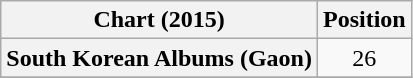<table class="wikitable plainrowheaders" style="text-align:center;">
<tr>
<th>Chart (2015)</th>
<th>Position</th>
</tr>
<tr>
<th scope="row">South Korean Albums (Gaon)</th>
<td>26</td>
</tr>
<tr>
</tr>
</table>
